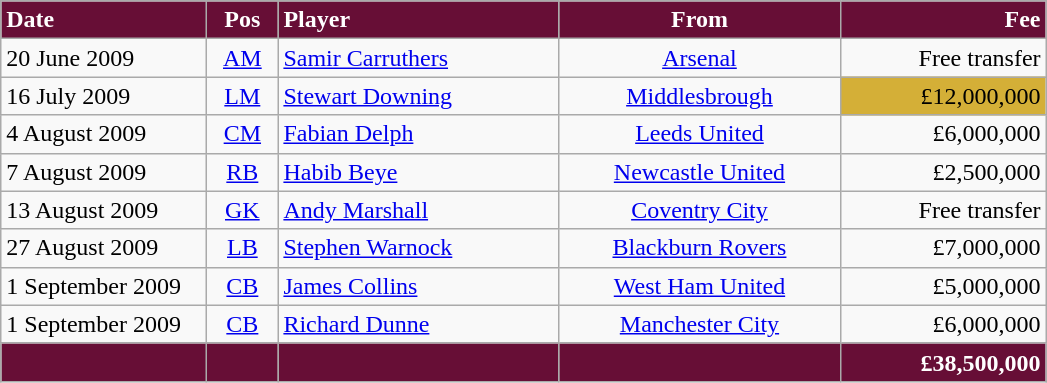<table class="wikitable">
<tr>
<th style="background:#670E36; color:#ffffff; text-align:left; width:130px">Date</th>
<th style="background:#670E36; color:#ffffff; text-align:center; width:40px">Pos</th>
<th style="background:#670E36; color:#ffffff; text-align:left; width:180px">Player</th>
<th style="background:#670E36; color:#ffffff; text-align:center; width:180px">From</th>
<th style="background:#670E36; color:#ffffff; text-align:right; width:130px">Fee</th>
</tr>
<tr>
<td>20 June 2009</td>
<td style="text-align:center;"><a href='#'>AM</a></td>
<td><a href='#'>Samir Carruthers</a></td>
<td style="text-align:center;"><a href='#'>Arsenal</a></td>
<td style="text-align:right">Free transfer</td>
</tr>
<tr>
<td>16 July 2009</td>
<td style="text-align:center;"><a href='#'>LM</a></td>
<td><a href='#'>Stewart Downing</a></td>
<td style="text-align:center;"><a href='#'>Middlesbrough</a></td>
<td style="text-align:right; background-color:#D4AF37">£12,000,000</td>
</tr>
<tr>
<td>4 August 2009</td>
<td style="text-align:center;"><a href='#'>CM</a></td>
<td><a href='#'>Fabian Delph</a></td>
<td style="text-align:center;"><a href='#'>Leeds United</a></td>
<td style="text-align:right;">£6,000,000</td>
</tr>
<tr>
<td>7 August 2009</td>
<td style="text-align:center;"><a href='#'>RB</a></td>
<td> <a href='#'>Habib Beye</a></td>
<td style="text-align:center;"><a href='#'>Newcastle United</a></td>
<td style="text-align:right;">£2,500,000</td>
</tr>
<tr>
<td>13 August 2009</td>
<td style="text-align:center;"><a href='#'>GK</a></td>
<td><a href='#'>Andy Marshall</a></td>
<td style="text-align:center;"><a href='#'>Coventry City</a></td>
<td style="text-align:right;">Free transfer</td>
</tr>
<tr>
<td>27 August 2009</td>
<td style="text-align:center;"><a href='#'>LB</a></td>
<td><a href='#'>Stephen Warnock</a></td>
<td style="text-align:center;"><a href='#'>Blackburn Rovers</a></td>
<td style="text-align:right;">£7,000,000</td>
</tr>
<tr>
<td>1 September 2009</td>
<td style="text-align:center;"><a href='#'>CB</a></td>
<td> <a href='#'>James Collins</a></td>
<td style="text-align:center;"><a href='#'>West Ham United</a></td>
<td style="text-align:right;">£5,000,000</td>
</tr>
<tr>
<td>1 September 2009</td>
<td style="text-align:center;"><a href='#'>CB</a></td>
<td> <a href='#'>Richard Dunne</a></td>
<td style="text-align:center;"><a href='#'>Manchester City</a></td>
<td style="text-align:right;">£6,000,000</td>
</tr>
<tr>
<th style="background:#670E36;"></th>
<th style="background:#670E36;"></th>
<th style="background:#670E36;"></th>
<th style="background:#670E36;"></th>
<th style="background:#670E36; color:#ffffff; text-align:right;"><strong>£38,500,000</strong></th>
</tr>
</table>
